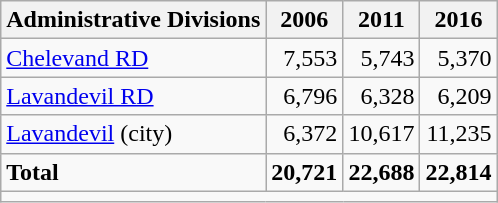<table class="wikitable">
<tr>
<th>Administrative Divisions</th>
<th>2006</th>
<th>2011</th>
<th>2016</th>
</tr>
<tr>
<td><a href='#'>Chelevand RD</a></td>
<td style="text-align: right;">7,553</td>
<td style="text-align: right;">5,743</td>
<td style="text-align: right;">5,370</td>
</tr>
<tr>
<td><a href='#'>Lavandevil RD</a></td>
<td style="text-align: right;">6,796</td>
<td style="text-align: right;">6,328</td>
<td style="text-align: right;">6,209</td>
</tr>
<tr>
<td><a href='#'>Lavandevil</a> (city)</td>
<td style="text-align: right;">6,372</td>
<td style="text-align: right;">10,617</td>
<td style="text-align: right;">11,235</td>
</tr>
<tr>
<td><strong>Total</strong></td>
<td style="text-align: right;"><strong>20,721</strong></td>
<td style="text-align: right;"><strong>22,688</strong></td>
<td style="text-align: right;"><strong>22,814</strong></td>
</tr>
<tr>
<td colspan=4></td>
</tr>
</table>
